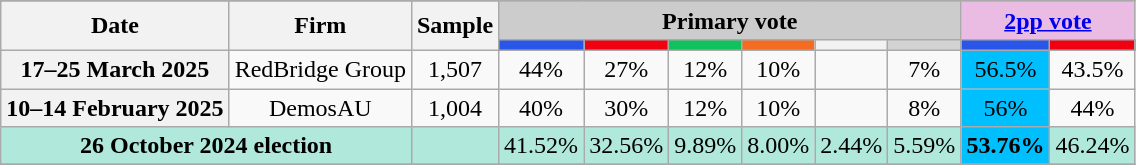<table class="wikitable toccolours" cellpadding="6" cellspacing="0" style="text-align:center; float:left; margin-left:.5em; margin-top:.4em;">
<tr>
</tr>
<tr>
<th rowspan=2>Date</th>
<th rowspan=2>Firm</th>
<th rowspan=2>Sample</th>
<th colspan="6" style="background:#ccc">Primary vote</th>
<th style="background:#ebbce3" colspan="2"><a href='#'>2pp vote</a></th>
</tr>
<tr>
<th class="unsortable" style=background:#2955E8></th>
<th class="unsortable" style="background:#F00011"></th>
<th class=unsortable style=background:#10C25B></th>
<th class=unsortable style=background:#f36c21></th>
<th class=unsortable style=background:></th>
<th class=unsortable style=background:lightgray></th>
<th class="unsortable" style=background:#2955E8></th>
<th class="unsortable" style="background:#F00011"></th>
</tr>
<tr>
<th>17–25 March 2025</th>
<td>RedBridge Group</td>
<td>1,507</td>
<td>44%</td>
<td>27%</td>
<td>12%</td>
<td>10%</td>
<td></td>
<td>7%</td>
<td style="background:#00bfff">56.5%</td>
<td>43.5%</td>
</tr>
<tr>
<th>10–14 February 2025</th>
<td>DemosAU</td>
<td>1,004</td>
<td>40%</td>
<td>30%</td>
<td>12%</td>
<td>10%</td>
<td></td>
<td>8%</td>
<td style="background:#00bfff">56%</td>
<td>44%</td>
</tr>
<tr>
<th style="text-align:center; background:#b0e9db;" colspan="2"><strong>26 October 2024 election</strong></th>
<td style="text-align:center; background:#b0e9db;"></td>
<td style="text-align:center; background:#b0e9db;">41.52%</td>
<td style="text-align:center; background:#b0e9db;">32.56%</td>
<td style="text-align:center; background:#b0e9db;">9.89%</td>
<td style="text-align:center; background:#b0e9db;">8.00%</td>
<td style="text-align:center; background:#b0e9db;">2.44%</td>
<td style="text-align:center; background:#b0e9db;">5.59%</td>
<td style="text-align:center; background:#00bfff;"><strong>53.76%</strong></td>
<td style="text-align:center; background:#b0e9db;">46.24%</td>
</tr>
<tr>
</tr>
</table>
